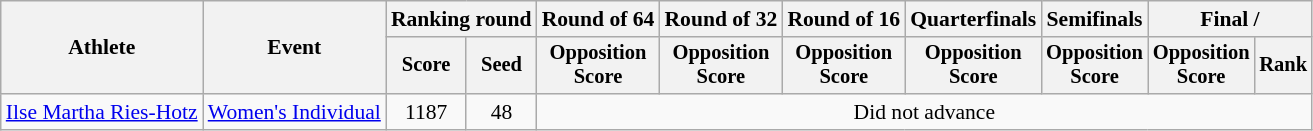<table class="wikitable" style="font-size:90%">
<tr>
<th rowspan="2">Athlete</th>
<th rowspan="2">Event</th>
<th colspan="2">Ranking round</th>
<th>Round of 64</th>
<th>Round of 32</th>
<th>Round of 16</th>
<th>Quarterfinals</th>
<th>Semifinals</th>
<th colspan="2">Final / </th>
</tr>
<tr style="font-size:95%">
<th>Score</th>
<th>Seed</th>
<th>Opposition<br>Score</th>
<th>Opposition<br>Score</th>
<th>Opposition<br>Score</th>
<th>Opposition<br>Score</th>
<th>Opposition<br>Score</th>
<th>Opposition<br>Score</th>
<th>Rank</th>
</tr>
<tr align="center">
<td align="left"><a href='#'>Ilse Martha Ries-Hotz</a></td>
<td align="left"><a href='#'>Women's Individual</a></td>
<td>1187</td>
<td>48</td>
<td colspan="7">Did not advance</td>
</tr>
</table>
